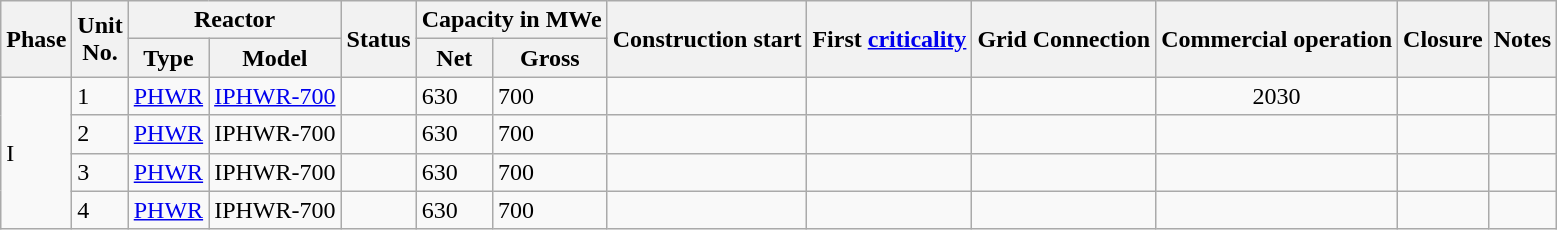<table class="wikitable sortable mw-datatable">
<tr>
<th rowspan="2">Phase</th>
<th rowspan="2">Unit<br>No.</th>
<th colspan="2">Reactor</th>
<th rowspan="2">Status</th>
<th colspan="2">Capacity in MWe</th>
<th rowspan="2">Construction start</th>
<th rowspan="2">First <a href='#'>criticality</a></th>
<th rowspan="2">Grid Connection</th>
<th rowspan="2">Commercial operation</th>
<th rowspan="2">Closure</th>
<th rowspan="2">Notes</th>
</tr>
<tr>
<th>Type</th>
<th>Model</th>
<th>Net</th>
<th>Gross</th>
</tr>
<tr>
<td rowspan="4">I</td>
<td>1</td>
<td><a href='#'>PHWR</a></td>
<td><a href='#'>IPHWR-700</a></td>
<td></td>
<td>630</td>
<td>700</td>
<td></td>
<td></td>
<td></td>
<td align="center">2030</td>
<td></td>
<td></td>
</tr>
<tr>
<td>2</td>
<td><a href='#'>PHWR</a></td>
<td>IPHWR-700</td>
<td></td>
<td>630</td>
<td>700</td>
<td></td>
<td></td>
<td></td>
<td></td>
<td></td>
<td></td>
</tr>
<tr>
<td>3</td>
<td><a href='#'>PHWR</a></td>
<td>IPHWR-700</td>
<td></td>
<td>630</td>
<td>700</td>
<td></td>
<td></td>
<td></td>
<td></td>
<td></td>
<td></td>
</tr>
<tr>
<td>4</td>
<td><a href='#'>PHWR</a></td>
<td>IPHWR-700</td>
<td></td>
<td>630</td>
<td>700</td>
<td></td>
<td></td>
<td></td>
<td></td>
<td></td>
<td></td>
</tr>
</table>
